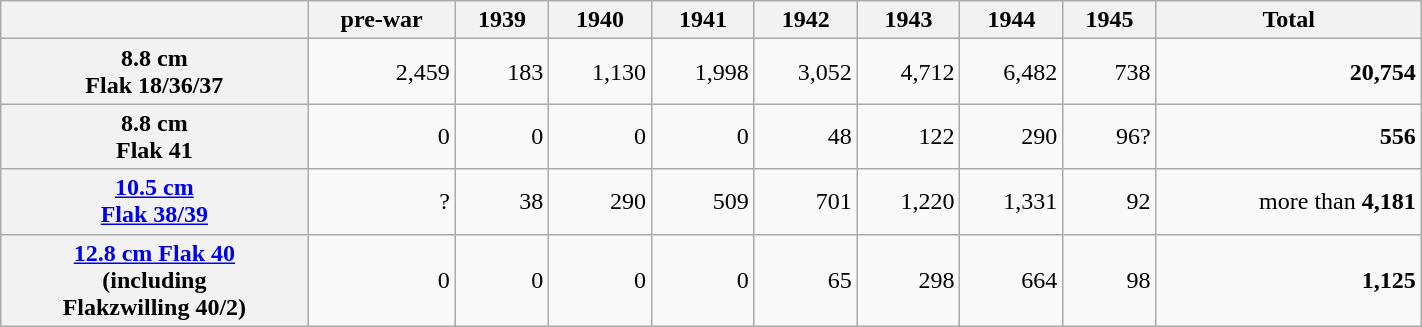<table class="wikitable" width=75% style="text-align:right;">
<tr>
<th></th>
<th>pre-war</th>
<th>1939</th>
<th>1940</th>
<th>1941</th>
<th>1942</th>
<th>1943</th>
<th>1944</th>
<th>1945</th>
<th>Total</th>
</tr>
<tr>
<th>8.8 cm<br>Flak 18/36/37<br></th>
<td>2,459</td>
<td>183</td>
<td>1,130</td>
<td>1,998</td>
<td>3,052</td>
<td>4,712</td>
<td>6,482</td>
<td>738</td>
<td><strong>20,754</strong></td>
</tr>
<tr>
<th>8.8 cm<br>Flak 41</th>
<td>0</td>
<td>0</td>
<td>0</td>
<td>0</td>
<td>48</td>
<td>122</td>
<td>290</td>
<td>96?</td>
<td><strong>556</strong></td>
</tr>
<tr>
<th><a href='#'>10.5 cm<br>Flak 38/39</a></th>
<td>?</td>
<td>38</td>
<td>290</td>
<td>509</td>
<td>701</td>
<td>1,220</td>
<td>1,331</td>
<td>92</td>
<td>more than <strong>4,181</strong></td>
</tr>
<tr>
<th><a href='#'>12.8 cm Flak 40</a><br>(including<br>Flakzwilling 40/2)<br></th>
<td>0</td>
<td>0</td>
<td>0</td>
<td>0</td>
<td>65</td>
<td>298</td>
<td>664</td>
<td>98</td>
<td><strong>1,125</strong></td>
</tr>
</table>
